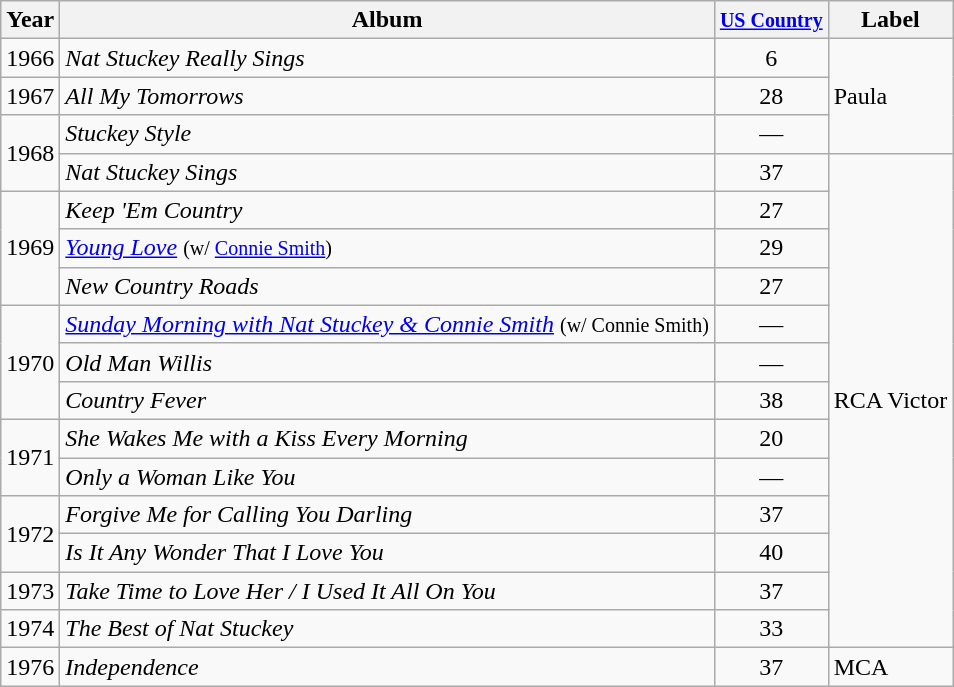<table class="wikitable">
<tr>
<th>Year</th>
<th>Album</th>
<th><small><a href='#'>US Country</a></small></th>
<th>Label</th>
</tr>
<tr>
<td>1966</td>
<td><em>Nat Stuckey Really Sings</em></td>
<td align="center">6</td>
<td rowspan="3">Paula</td>
</tr>
<tr>
<td>1967</td>
<td><em>All My Tomorrows</em></td>
<td align="center">28</td>
</tr>
<tr>
<td rowspan="2">1968</td>
<td><em>Stuckey Style</em></td>
<td align="center">—</td>
</tr>
<tr>
<td><em>Nat Stuckey Sings</em></td>
<td align="center">37</td>
<td rowspan="13">RCA Victor</td>
</tr>
<tr>
<td rowspan="3">1969</td>
<td><em>Keep 'Em Country</em></td>
<td align="center">27</td>
</tr>
<tr>
<td><em><a href='#'>Young Love</a></em> <small>(w/ <a href='#'>Connie Smith</a>)</small></td>
<td align="center">29</td>
</tr>
<tr>
<td><em>New Country Roads</em></td>
<td align="center">27</td>
</tr>
<tr>
<td rowspan="3">1970</td>
<td><em><a href='#'>Sunday Morning with Nat Stuckey & Connie Smith</a></em> <small>(w/ Connie Smith)</small></td>
<td align="center">—</td>
</tr>
<tr>
<td><em>Old Man Willis</em></td>
<td align="center">—</td>
</tr>
<tr>
<td><em>Country Fever</em></td>
<td align="center">38</td>
</tr>
<tr>
<td rowspan="2">1971</td>
<td><em>She Wakes Me with a Kiss Every Morning</em></td>
<td align="center">20</td>
</tr>
<tr>
<td><em>Only a Woman Like You</em></td>
<td align="center">—</td>
</tr>
<tr>
<td rowspan="2">1972</td>
<td><em>Forgive Me for Calling You Darling</em></td>
<td align="center">37</td>
</tr>
<tr>
<td><em>Is It Any Wonder That I Love You</em></td>
<td align="center">40</td>
</tr>
<tr>
<td>1973</td>
<td><em>Take Time to Love Her / I Used It All On You</em></td>
<td align="center">37</td>
</tr>
<tr>
<td>1974</td>
<td><em>The Best of Nat Stuckey</em></td>
<td align="center">33</td>
</tr>
<tr>
<td>1976</td>
<td><em>Independence</em></td>
<td align="center">37</td>
<td>MCA</td>
</tr>
</table>
